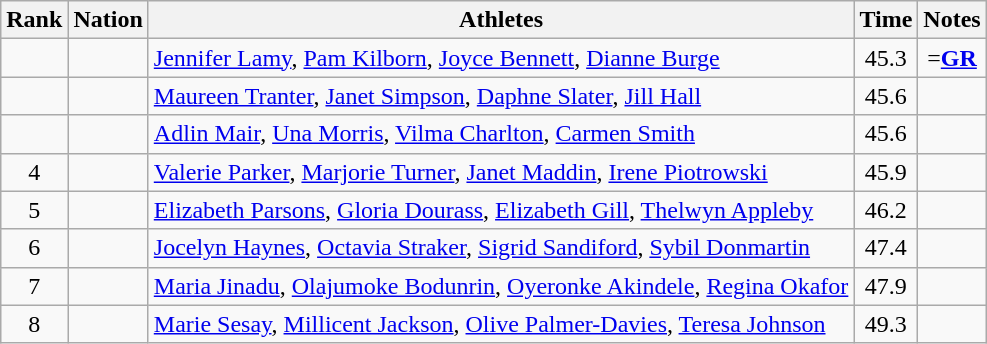<table class="wikitable sortable" style="text-align:center;">
<tr>
<th scope="col">Rank</th>
<th scope="col">Nation</th>
<th scope="col">Athletes</th>
<th scope="col">Time</th>
<th scope="col">Notes</th>
</tr>
<tr>
<td></td>
<td style="text-align: left;"></td>
<td style="text-align: left;"><a href='#'>Jennifer Lamy</a>, <a href='#'>Pam Kilborn</a>, <a href='#'>Joyce Bennett</a>, <a href='#'>Dianne Burge</a></td>
<td>45.3</td>
<td>=<strong><a href='#'>GR</a></strong></td>
</tr>
<tr>
<td></td>
<td style="text-align: left;"></td>
<td style="text-align: left;"><a href='#'>Maureen Tranter</a>, <a href='#'>Janet Simpson</a>, <a href='#'>Daphne Slater</a>, <a href='#'>Jill Hall</a></td>
<td>45.6</td>
<td></td>
</tr>
<tr>
<td></td>
<td style="text-align: left;"></td>
<td style="text-align: left;"><a href='#'>Adlin Mair</a>, <a href='#'>Una Morris</a>, <a href='#'>Vilma Charlton</a>, <a href='#'>Carmen Smith</a></td>
<td>45.6</td>
<td></td>
</tr>
<tr>
<td>4</td>
<td style="text-align: left;"></td>
<td style="text-align: left;"><a href='#'>Valerie Parker</a>, <a href='#'>Marjorie Turner</a>, <a href='#'>Janet Maddin</a>, <a href='#'>Irene Piotrowski</a></td>
<td>45.9</td>
<td></td>
</tr>
<tr>
<td>5</td>
<td style="text-align: left;"></td>
<td style="text-align: left;"><a href='#'>Elizabeth Parsons</a>, <a href='#'>Gloria Dourass</a>, <a href='#'>Elizabeth Gill</a>, <a href='#'>Thelwyn Appleby</a></td>
<td>46.2</td>
<td></td>
</tr>
<tr>
<td>6</td>
<td style="text-align: left;"></td>
<td style="text-align: left;"><a href='#'>Jocelyn Haynes</a>, <a href='#'>Octavia Straker</a>, <a href='#'>Sigrid Sandiford</a>, <a href='#'>Sybil Donmartin</a></td>
<td>47.4</td>
<td></td>
</tr>
<tr>
<td>7</td>
<td style="text-align: left;"></td>
<td style="text-align: left;"><a href='#'>Maria Jinadu</a>, <a href='#'>Olajumoke Bodunrin</a>, <a href='#'>Oyeronke Akindele</a>, <a href='#'>Regina Okafor</a></td>
<td>47.9</td>
<td></td>
</tr>
<tr>
<td>8</td>
<td style="text-align: left;"></td>
<td style="text-align: left;"><a href='#'>Marie Sesay</a>, <a href='#'>Millicent Jackson</a>, <a href='#'>Olive Palmer-Davies</a>, <a href='#'>Teresa Johnson</a></td>
<td>49.3</td>
<td></td>
</tr>
</table>
